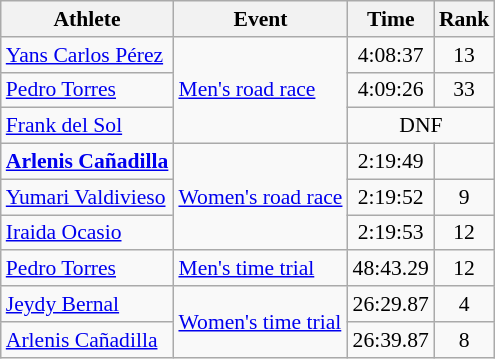<table class=wikitable style="font-size:90%;">
<tr>
<th>Athlete</th>
<th>Event</th>
<th>Time</th>
<th>Rank</th>
</tr>
<tr align=center>
<td align=left><a href='#'>Yans Carlos Pérez</a></td>
<td align=left rowspan=3><a href='#'>Men's road race</a></td>
<td>4:08:37</td>
<td>13</td>
</tr>
<tr align=center>
<td align=left><a href='#'>Pedro Torres</a></td>
<td>4:09:26</td>
<td>33</td>
</tr>
<tr align=center>
<td align=left><a href='#'>Frank del Sol</a></td>
<td colspan=2>DNF</td>
</tr>
<tr align=center>
<td align=left><strong><a href='#'>Arlenis Cañadilla</a></strong></td>
<td align=left rowspan=3><a href='#'>Women's road race</a></td>
<td>2:19:49</td>
<td></td>
</tr>
<tr align=center>
<td align=left><a href='#'>Yumari Valdivieso</a></td>
<td>2:19:52</td>
<td>9</td>
</tr>
<tr align=center>
<td align=left><a href='#'>Iraida Ocasio</a></td>
<td>2:19:53</td>
<td>12</td>
</tr>
<tr align=center>
<td align=left><a href='#'>Pedro Torres</a></td>
<td align=left><a href='#'>Men's time trial</a></td>
<td>48:43.29</td>
<td>12</td>
</tr>
<tr align=center>
<td align=left><a href='#'>Jeydy Bernal</a></td>
<td align=left rowspan=2><a href='#'>Women's time trial</a></td>
<td>26:29.87</td>
<td>4</td>
</tr>
<tr align=center>
<td align=left><a href='#'>Arlenis Cañadilla</a></td>
<td>26:39.87</td>
<td>8</td>
</tr>
</table>
